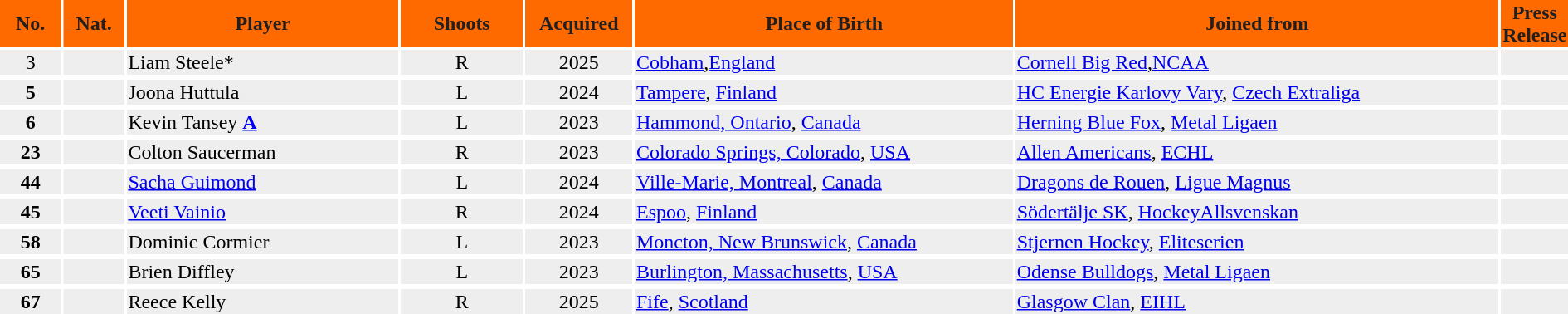<table>
<tr style="background:#ff6a00; color:#231f20;">
<th width=4%>No.</th>
<th width=4%>Nat.</th>
<th width=18%>Player</th>
<th width=8%>Shoots</th>
<th width=7%>Acquired</th>
<th width=25%>Place of Birth</th>
<th width=32%>Joined from</th>
<th width=10%>Press Release</th>
</tr>
<tr style="background:#eee;">
<td align="center">3</td>
<td> </td>
<td>Liam Steele*</td>
<td align="center">R</td>
<td align="center">2025</td>
<td><a href='#'>Cobham</a>,<a href='#'>England</a></td>
<td><a href='#'>Cornell Big Red</a>,<a href='#'>NCAA</a></td>
<td></td>
</tr>
<tr>
</tr>
<tr style="background:#eee;">
<td align="center"><strong>5</strong></td>
<td></td>
<td>Joona Huttula</td>
<td align="center">L</td>
<td align="center">2024</td>
<td><a href='#'>Tampere</a>, <a href='#'>Finland</a></td>
<td><a href='#'>HC Energie Karlovy Vary</a>, <a href='#'>Czech Extraliga</a></td>
<td></td>
</tr>
<tr>
</tr>
<tr style="background:#eee;">
<td align="center"><strong>6</strong></td>
<td></td>
<td>Kevin Tansey <a href='#'><strong>A</strong></a></td>
<td align="center">L</td>
<td align="center">2023</td>
<td><a href='#'>Hammond, Ontario</a>, <a href='#'>Canada</a></td>
<td><a href='#'>Herning Blue Fox</a>, <a href='#'>Metal Ligaen</a></td>
<td></td>
</tr>
<tr>
</tr>
<tr style="background:#eee;">
<td align=center><strong>23</strong></td>
<td></td>
<td>Colton Saucerman</td>
<td align=center>R</td>
<td align=center>2023</td>
<td><a href='#'>Colorado Springs, Colorado</a>, <a href='#'>USA</a></td>
<td><a href='#'>Allen Americans</a>, <a href='#'>ECHL</a></td>
<td></td>
</tr>
<tr>
</tr>
<tr style="background:#eee;">
<td align="center"><strong>44</strong></td>
<td></td>
<td><a href='#'>Sacha Guimond</a></td>
<td align="center">L</td>
<td align="center">2024</td>
<td><a href='#'>Ville-Marie, Montreal</a>, <a href='#'>Canada</a></td>
<td><a href='#'>Dragons de Rouen</a>, <a href='#'>Ligue Magnus</a></td>
<td></td>
</tr>
<tr>
</tr>
<tr style="background:#eee;">
<td align="center"><strong>45</strong></td>
<td></td>
<td><a href='#'>Veeti Vainio</a></td>
<td align="center">R</td>
<td align="center">2024</td>
<td><a href='#'>Espoo</a>, <a href='#'>Finland</a></td>
<td><a href='#'>Södertälje SK</a>, <a href='#'>HockeyAllsvenskan</a></td>
<td></td>
</tr>
<tr>
</tr>
<tr style="background:#eee;">
<td align="center"><strong>58</strong></td>
<td></td>
<td>Dominic Cormier</td>
<td align="center">L</td>
<td align="center">2023</td>
<td><a href='#'>Moncton, New Brunswick</a>, <a href='#'>Canada</a></td>
<td><a href='#'>Stjernen Hockey</a>, <a href='#'>Eliteserien</a></td>
<td></td>
</tr>
<tr>
</tr>
<tr style="background:#eee;">
<td align="center"><strong>65</strong></td>
<td></td>
<td>Brien Diffley</td>
<td align="center">L</td>
<td align="center">2023</td>
<td><a href='#'>Burlington, Massachusetts</a>, <a href='#'>USA</a></td>
<td><a href='#'>Odense Bulldogs</a>, <a href='#'>Metal Ligaen</a></td>
<td></td>
</tr>
<tr>
</tr>
<tr style="background:#eee;">
<td align="center"><strong>67</strong></td>
<td></td>
<td>Reece Kelly</td>
<td align="center">R</td>
<td align="center">2025</td>
<td><a href='#'>Fife</a>, <a href='#'>Scotland</a></td>
<td><a href='#'>Glasgow Clan</a>, <a href='#'>EIHL</a></td>
<td></td>
</tr>
</table>
